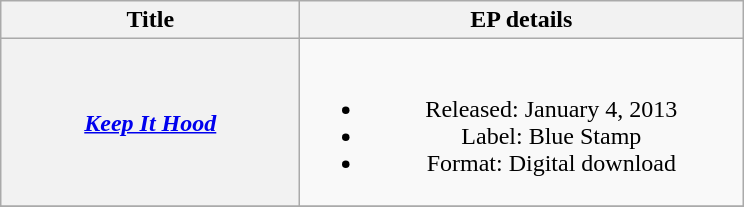<table class="wikitable plainrowheaders" style="text-align:center;">
<tr>
<th scope="col" style="width:12em;">Title</th>
<th scope="col" style="width:18em;">EP details</th>
</tr>
<tr>
<th scope="row"><em><a href='#'>Keep It Hood</a></em></th>
<td><br><ul><li>Released: January 4, 2013</li><li>Label: Blue Stamp</li><li>Format: Digital download</li></ul></td>
</tr>
<tr>
</tr>
</table>
